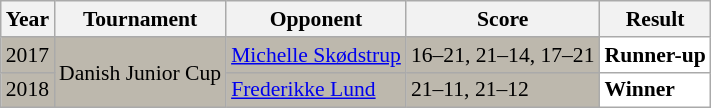<table class="sortable wikitable" style="font-size: 90%;">
<tr>
<th>Year</th>
<th>Tournament</th>
<th>Opponent</th>
<th>Score</th>
<th>Result</th>
</tr>
<tr style="background:#BDB8AD">
<td align="center">2017</td>
<td rowspan="2">Danish Junior Cup</td>
<td align="left"> <a href='#'>Michelle Skødstrup</a></td>
<td align="left">16–21, 21–14, 17–21</td>
<td style="text-align:left; background:white"> <strong>Runner-up</strong></td>
</tr>
<tr style="background:#BDB8AD">
<td align="center">2018</td>
<td align="left"> <a href='#'>Frederikke Lund</a></td>
<td align="left">21–11, 21–12</td>
<td style="text-align:left; background:white"> <strong>Winner</strong></td>
</tr>
</table>
